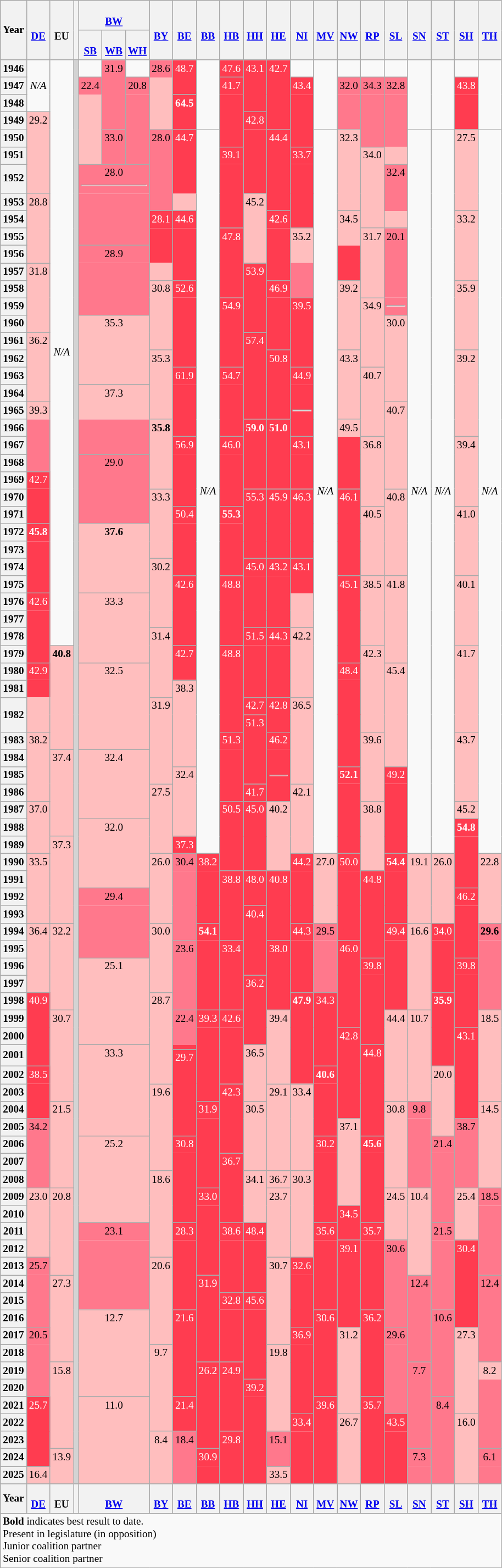<table class="wikitable" style="font-size:80%; text-align:center">
<tr>
<th rowspan=2>Year</th>
<th rowspan=2><br><a href='#'>DE</a></th>
<th rowspan=2><br>EU</th>
<th rowspan=2 class="unsortable"></th>
<th colspan=3><br><a href='#'>BW</a></th>
<th rowspan=2><br><a href='#'>BY</a></th>
<th rowspan=2><br><a href='#'>BE</a></th>
<th rowspan=2><br><a href='#'>BB</a></th>
<th rowspan=2><br><a href='#'>HB</a></th>
<th rowspan=2><br><a href='#'>HH</a></th>
<th rowspan=2><br><a href='#'>HE</a></th>
<th rowspan=2><br><a href='#'>NI</a></th>
<th rowspan=2><br><a href='#'>MV</a></th>
<th rowspan=2><br><a href='#'>NW</a></th>
<th rowspan=2><br><a href='#'>RP</a></th>
<th rowspan=2><br><a href='#'>SL</a></th>
<th rowspan=2><br><a href='#'>SN</a></th>
<th rowspan=2><br><a href='#'>ST</a></th>
<th rowspan=2><br><a href='#'>SH</a></th>
<th rowspan=2><br><a href='#'>TH</a></th>
</tr>
<tr>
<th class="unsortable"><br><a href='#'>SB</a></th>
<th class="unsortable"><br><a href='#'>WB</a></th>
<th class="unsortable"><br><a href='#'>WH</a></th>
</tr>
<tr>
<th>1946</th>
<td rowspan=3><em>N/A</em></td>
<td rowspan=33><em>N/A</em></td>
<td rowspan="82" bgcolor="lightgrey"></td>
<td></td>
<td bgcolor=#FF788C style="vertical-align:top">31.9</td>
<td></td>
<td bgcolor=#FF788C style="vertical-align:top">28.6<br></td>
<td rowspan=2 bgcolor=#FF3C50 style="color:#FFFFFF; vertical-align:top">48.7<br></td>
<td rowspan=4></td>
<td bgcolor=#FF3C50 style="color:#FFFFFF; vertical-align:top">47.6<br></td>
<td bgcolor=#FF3C50 style="color:#FFFFFF; vertical-align:top">43.1</td>
<td bgcolor=#FF3C50 style="color:#FFFFFF; vertical-align:top">42.7</td>
<td></td>
<td rowspan=4></td>
<td></td>
<td></td>
<td></td>
<td rowspan=4></td>
<td rowspan=4></td>
<td></td>
<td rowspan=4></td>
</tr>
<tr>
<th>1947</th>
<td bgcolor=#FF788C style="vertical-align:top">22.4<br></td>
<td rowspan=3 bgcolor=#FF788C style="border-top-style:hidden"></td>
<td bgcolor=#FF788C style="vertical-align:top">20.8</td>
<td rowspan=3 bgcolor=#FFBEBE style="border-top-style:hidden"></td>
<td bgcolor=#FF3C50 style="color:#FFFFFF; vertical-align:top"> 41.7</td>
<td rowspan=2 bgcolor=#FF3C50 style="border-top-style:hidden"></td>
<td rowspan=3 bgcolor=#FF3C50 style="border-top-style:hidden"></td>
<td bgcolor=#FF3C50 style="color:#FFFFFF; vertical-align:top">43.4</td>
<td bgcolor=#FF788C style="vertical-align:top">32.0</td>
<td bgcolor=#FF788C style="vertical-align:top">34.3</td>
<td bgcolor=#FF788C style="vertical-align:top">32.8</td>
<td bgcolor=#FF3C50 style="color:#FFFFFF; vertical-align:top">43.8</td>
</tr>
<tr>
<th>1948</th>
<td rowspan=4 bgcolor=#FFBEBE style="border-top-style:hidden"></td>
<td rowspan=4 bgcolor=#FF788C style="border-top-style:hidden"></td>
<td rowspan=2 bgcolor=#FF3C50 style="color:#FFFFFF; vertical-align:top"> <strong>64.5</strong><br></td>
<td rowspan=3 bgcolor=#FF3C50 style="border-top-style:hidden"></td>
<td rowspan=3 bgcolor=#FF3C50 style="border-top-style:hidden"></td>
<td rowspan=2 bgcolor=#FF788C style="border-top-style:hidden"></td>
<td rowspan=3 bgcolor=#FF788C style="border-top-style:hidden"></td>
<td rowspan=3 bgcolor=#FF788C style="border-top-style:hidden"></td>
<td rowspan=2 bgcolor=#FF3C50 style="border-top-style:hidden"></td>
</tr>
<tr>
<th>1949</th>
<td rowspan=4 bgcolor=#FFBEBE style="vertical-align:top">29.2</td>
<td bgcolor=#FF3C50 style="color:#FFFFFF; vertical-align:top"> 42.8</td>
</tr>
<tr>
<th>1950</th>
<td rowspan=2 bgcolor=#FF788C style="vertical-align:top"> 33.0<br></td>
<td rowspan=4 bgcolor=#FF788C style="vertical-align:top"> 28.0<br></td>
<td bgcolor=#FF3C50 style="color:#FFFFFF; vertical-align:top"> 44.7</td>
<td rowspan=41><em>N/A</em></td>
<td rowspan=3 bgcolor=#FF3C50 style="border-top-style:hidden"></td>
<td bgcolor=#FF3C50 style="color:#FFFFFF; vertical-align:top"> 44.4</td>
<td rowspan=41><em>N/A</em></td>
<td rowspan=4 bgcolor=#FFBEBE style="vertical-align:top"> 32.3</td>
<td rowspan=41><em>N/A</em></td>
<td rowspan=41><em>N/A</em></td>
<td rowspan=4 bgcolor=#FFBEBE style="vertical-align:top"> 27.5</td>
<td rowspan=41><em>N/A</em></td>
</tr>
<tr>
<th>1951</th>
<td rowspan=2 bgcolor=#FF3C50 style="border-top-style:hidden"></td>
<td bgcolor=#FF3C50 style="color:#FFFFFF; vertical-align:top"> 39.1</td>
<td rowspan=3 bgcolor=#FF3C50 style="border-top-style:hidden"></td>
<td bgcolor=#FF3C50 style="color:#FFFFFF; vertical-align:top"> 33.7</td>
<td rowspan=4 bgcolor=#FFBEBE style="vertical-align:top"> 34.0</td>
<td bgcolor=#FFBEBE style="border-top-style:hidden"></td>
</tr>
<tr>
<th>1952</th>
<td colspan=3 bgcolor=#FF788C style="vertical-align:top">28.0<br><hr></td>
<td rowspan=3 bgcolor=#FF3C50 style="border-top-style:hidden"></td>
<td rowspan=3 bgcolor=#FF3C50 style="border-top-style:hidden"></td>
<td rowspan=2 bgcolor=#FF788C style="vertical-align:top"> 32.4<br></td>
</tr>
<tr>
<th>1953</th>
<td rowspan=4 bgcolor=#FFBEBE style="vertical-align:top"> 28.8</td>
<td colspan=3 rowspan=3 bgcolor=#FF788C style="border-top-style:hidden"></td>
<td bgcolor=#FFBEBE style="border-top-style:hidden"></td>
<td rowspan=4 bgcolor=#FFBEBE style="vertical-align:top"> 45.2</td>
</tr>
<tr>
<th>1954</th>
<td bgcolor=#FF3C50 style="color:#FFFFFF; vertical-align:top"> 28.1</td>
<td bgcolor=#FF3C50 style="color:#FFFFFF; vertical-align:top"> 44.6</td>
<td bgcolor=#FF3C50 style="color:#FFFFFF; vertical-align:top"> 42.6</td>
<td rowspan=2 bgcolor=#FFBEBE style="vertical-align:top"> 34.5</td>
<td bgcolor=#FFBEBE style="border-top-style:hidden"></td>
<td rowspan=4 bgcolor=#FFBEBE style="vertical-align:top"> 33.2</td>
</tr>
<tr>
<th>1955</th>
<td rowspan=2 bgcolor=#FF3C50 style="border-top-style:hidden"></td>
<td rowspan=3 bgcolor=#FF3C50 style="border-top-style:hidden"></td>
<td bgcolor=#FF3C50 style="color:#FFFFFF; vertical-align:top"> 47.8</td>
<td rowspan=3 bgcolor=#FF3C50 style="border-top-style:hidden"></td>
<td rowspan=2 bgcolor=#FFBEBE style="vertical-align:top"> 35.2</td>
<td rowspan=4 bgcolor=#FFBEBE style="vertical-align:top"> 31.7</td>
<td bgcolor=#FF788C style="vertical-align:top"> 20.1</td>
</tr>
<tr>
<th>1956</th>
<td colspan=3 bgcolor=#FF788C style="vertical-align:top"> 28.9</td>
<td rowspan=3 bgcolor=#FF3C50 style="border-top-style:hidden"></td>
<td rowspan=2 bgcolor=#FF3C50 style="border-top-style:hidden"></td>
<td rowspan=3 bgcolor=#FF788C style="border-top-style:hidden"></td>
</tr>
<tr>
<th>1957</th>
<td rowspan=4 bgcolor=#FFBEBE style="vertical-align:top"> 31.8</td>
<td colspan=3 rowspan=3 bgcolor=#FF788C style="border-top-style:hidden"></td>
<td bgcolor=#FFBEBE style="border-top-style:hidden"></td>
<td bgcolor=#FF3C50 style="color:#FFFFFF; vertical-align:top"> 53.9</td>
<td rowspan=2 bgcolor=#FF788C style="border-top-style:hidden"></td>
</tr>
<tr>
<th>1958</th>
<td rowspan=4 bgcolor=#FFBEBE style="vertical-align:top"> 30.8</td>
<td bgcolor=#FF3C50 style="color:#FFFFFF; vertical-align:top"> 52.6</td>
<td rowspan=3 bgcolor=#FF3C50 style="border-top-style:hidden"></td>
<td bgcolor=#FF3C50 style="color:#FFFFFF; vertical-align:top"> 46.9</td>
<td rowspan=4 bgcolor=#FFBEBE style="vertical-align:top"> 39.2</td>
<td rowspan=4 bgcolor=#FFBEBE style="vertical-align:top"> 35.9</td>
</tr>
<tr>
<th>1959</th>
<td rowspan=4 bgcolor=#FF3C50 style="border-top-style:hidden"></td>
<td bgcolor=#FF3C50 style="color:#FFFFFF; vertical-align:top"> 54.9</td>
<td rowspan=3 bgcolor=#FF3C50 style="border-top-style:hidden"></td>
<td bgcolor=#FF3C50 style="color:#FFFFFF; vertical-align:top"> 39.5</td>
<td rowspan=4 bgcolor=#FFBEBE style="vertical-align:top"> 34.9</td>
<td bgcolor=#FF788C style="border-top-style:hidden"><hr></td>
</tr>
<tr>
<th>1960</th>
<td colspan=3 rowspan=4 bgcolor=#FFBEBE style="vertical-align:top"> 35.3</td>
<td rowspan=3 bgcolor=#FF3C50 style="border-top-style:hidden"></td>
<td rowspan=3 bgcolor=#FF3C50 style="border-top-style:hidden"></td>
<td rowspan=5 bgcolor=#FFBEBE style="vertical-align:top"> 30.0</td>
</tr>
<tr>
<th>1961</th>
<td rowspan=4 bgcolor=#FFBEBE style="vertical-align:top"> 36.2</td>
<td bgcolor=#FF3C50 style="color:#FFFFFF; vertical-align:top"> 57.4</td>
</tr>
<tr>
<th>1962</th>
<td rowspan=4 bgcolor=#FFBEBE style="vertical-align:top"> 35.3</td>
<td rowspan=4 bgcolor=#FF3C50 style="border-top-style:hidden"></td>
<td bgcolor=#FF3C50 style="color:#FFFFFF; vertical-align:top"> 50.8</td>
<td rowspan=4 bgcolor=#FFBEBE style="vertical-align:top"> 43.3</td>
<td rowspan=5 bgcolor=#FFBEBE style="vertical-align:top"> 39.2</td>
</tr>
<tr>
<th>1963</th>
<td bgcolor=#FF3C50 style="color:#FFFFFF; vertical-align:top"> 61.9</td>
<td bgcolor=#FF3C50 style="color:#FFFFFF; vertical-align:top"> 54.7</td>
<td rowspan=3 bgcolor=#FF3C50 style="border-top-style:hidden"></td>
<td bgcolor=#FF3C50 style="color:#FFFFFF; vertical-align:top"> 44.9</td>
<td rowspan=4 bgcolor=#FFBEBE style="vertical-align:top"> 40.7</td>
</tr>
<tr>
<th>1964</th>
<td colspan=3 rowspan=2 bgcolor=#FFBEBE style="vertical-align:top"> 37.3</td>
<td rowspan=3 bgcolor=#FF3C50 style="border-top-style:hidden"></td>
<td rowspan=3 bgcolor=#FF3C50 style="border-top-style:hidden"></td>
<td rowspan=3 bgcolor=#FF3C50 style="border-top-style:hidden"><hr></td>
</tr>
<tr>
<th>1965</th>
<td bgcolor=#FFBEBE style="vertical-align:top"> 39.3</td>
<td rowspan=5 bgcolor=#FFBEBE style="vertical-align:top"> 40.7</td>
</tr>
<tr>
<th>1966</th>
<td rowspan=3 bgcolor=#FF788C style="border-top-style:hidden"></td>
<td colspan=3 rowspan=2 bgcolor=#FF788C style="border-top-style:hidden"></td>
<td rowspan=4 bgcolor=#FFBEBE style="vertical-align:top"> <strong>35.8</strong></td>
<td bgcolor=#FF3C50 style="color:#FFFFFF; vertical-align:top"> <strong>59.0</strong></td>
<td bgcolor=#FF3C50 style="color:#FFFFFF; vertical-align:top"> <strong>51.0</strong></td>
<td bgcolor=#FFBEBE style="vertical-align:top"> 49.5</td>
</tr>
<tr>
<th>1967</th>
<td bgcolor=#FF3C50 style="color:#FFFFFF; vertical-align:top"> 56.9</td>
<td bgcolor=#FF3C50 style="color:#FFFFFF; vertical-align:top"> 46.0</td>
<td rowspan=3 bgcolor=#FF3C50 style="border-top-style:hidden"></td>
<td rowspan=3 bgcolor=#FF3C50 style="border-top-style:hidden"></td>
<td bgcolor=#FF3C50 style="color:#FFFFFF; vertical-align:top"> 43.1</td>
<td rowspan=3 bgcolor=#FF3C50 style="border-top-style:hidden"></td>
<td rowspan=4 bgcolor=#FFBEBE style="vertical-align:top"> 36.8</td>
<td rowspan=4 bgcolor=#FFBEBE style="vertical-align:top"> 39.4</td>
</tr>
<tr>
<th>1968</th>
<td colspan=3 bgcolor=#FF788C style="vertical-align:top"> 29.0</td>
<td rowspan=3 bgcolor=#FF3C50 style="border-top-style:hidden"></td>
<td rowspan=3 bgcolor=#FF3C50 style="border-top-style:hidden"></td>
<td rowspan=2 bgcolor=#FF3C50 style="border-top-style:hidden"></td>
</tr>
<tr>
<th>1969</th>
<td bgcolor=#FF3C50 style="color:#FFFFFF; vertical-align:top"> 42.7</td>
<td colspan=3 rowspan=3 bgcolor=#FF788C style="border-top-style:hidden"></td>
</tr>
<tr>
<th>1970</th>
<td rowspan=2 bgcolor=#FF3C50 style="border-top-style:hidden"></td>
<td rowspan=4 bgcolor=#FFBEBE style="vertical-align:top"> 33.3</td>
<td bgcolor=#FF3C50 style="color:#FFFFFF; vertical-align:top"> 55.3</td>
<td bgcolor=#FF3C50 style="color:#FFFFFF; vertical-align:top"> 45.9</td>
<td bgcolor=#FF3C50 style="color:#FFFFFF; vertical-align:top"> 46.3</td>
<td bgcolor=#FF3C50 style="color:#FFFFFF; vertical-align:top"> 46.1</td>
<td rowspan=5 bgcolor=#FFBEBE style="vertical-align:top"> 40.8</td>
</tr>
<tr>
<th>1971</th>
<td bgcolor=#FF3C50 style="color:#FFFFFF; vertical-align:top"> 50.4</td>
<td bgcolor=#FF3C50 style="color:#FFFFFF; vertical-align:top"> <strong>55.3</strong></td>
<td rowspan=3 bgcolor=#FF3C50 style="border-top-style:hidden"></td>
<td rowspan=3 bgcolor=#FF3C50 style="border-top-style:hidden"></td>
<td rowspan=3 bgcolor=#FF3C50 style="border-top-style:hidden"></td>
<td rowspan=4 bgcolor=#FF3C50 style="border-top-style:hidden"></td>
<td rowspan=4 bgcolor=#FFBEBE style="vertical-align:top"> 40.5</td>
<td rowspan=4 bgcolor=#FFBEBE style="vertical-align:top"> 41.0</td>
</tr>
<tr>
<th>1972</th>
<td bgcolor=#FF3C50 style="color:#FFFFFF; vertical-align:top"> <strong>45.8</strong></td>
<td colspan=3 rowspan=4 bgcolor=#FFBEBE style="vertical-align:top"> <strong>37.6</strong></td>
<td rowspan=3 bgcolor=#FF3C50 style="border-top-style:hidden"></td>
<td rowspan=3 bgcolor=#FF3C50 style="border-top-style:hidden"></td>
</tr>
<tr>
<th>1973</th>
<td rowspan=3 bgcolor=#FF3C50 style="border-top-style:hidden"></td>
</tr>
<tr>
<th>1974</th>
<td rowspan=4 bgcolor=#FFBEBE style="vertical-align:top"> 30.2</td>
<td bgcolor=#FF3C50 style="color:#FFFFFF; vertical-align:top"> 45.0</td>
<td bgcolor=#FF3C50 style="color:#FFFFFF; vertical-align:top"> 43.2</td>
<td rowspan=2 bgcolor=#FF3C50 style="color:#FFFFFF; vertical-align:top"> 43.1<br></td>
</tr>
<tr>
<th>1975</th>
<td bgcolor=#FF3C50 style="color:#FFFFFF; vertical-align:top"> 42.6</td>
<td bgcolor=#FF3C50 style="color:#FFFFFF; vertical-align:top"> 48.8</td>
<td rowspan=3 bgcolor=#FF3C50 style="border-top-style:hidden"></td>
<td rowspan=3 bgcolor=#FF3C50 style="border-top-style:hidden"></td>
<td bgcolor=#FF3C50 style="color:#FFFFFF; vertical-align:top"> 45.1</td>
<td rowspan=4 bgcolor=#FFBEBE style="vertical-align:top"> 38.5</td>
<td rowspan=5 bgcolor=#FFBEBE style="vertical-align:top"> 41.8</td>
<td rowspan=4 bgcolor=#FFBEBE style="vertical-align:top"> 40.1</td>
</tr>
<tr>
<th>1976</th>
<td bgcolor=#FF3C50 style="color:#FFFFFF; vertical-align:top"> 42.6</td>
<td colspan=3 rowspan=4 bgcolor=#FFBEBE style="vertical-align:top"> 33.3</td>
<td rowspan=3 bgcolor=#FF3C50 style="border-top-style:hidden"></td>
<td rowspan=3 bgcolor=#FF3C50 style="border-top-style:hidden"></td>
<td rowspan=2 bgcolor=#FFBEBE style="border-top-style:hidden"></td>
<td rowspan=4 bgcolor=#FF3C50 style="border-top-style:hidden"></td>
</tr>
<tr>
<th>1977</th>
<td rowspan=3 bgcolor=#FF3C50 style="border-top-style:hidden"></td>
</tr>
<tr>
<th>1978</th>
<td rowspan=4 bgcolor=#FFBEBE style="vertical-align:top"> 31.4</td>
<td bgcolor=#FF3C50 style="color:#FFFFFF; vertical-align:top"> 51.5</td>
<td bgcolor=#FF3C50 style="color:#FFFFFF; vertical-align:top"> 44.3</td>
<td rowspan=4 bgcolor=#FFBEBE style="vertical-align:top"> 42.2</td>
</tr>
<tr>
<th>1979</th>
<td rowspan=6 bgcolor=#FFBEBE style="vertical-align:top"><strong>40.8</strong></td>
<td rowspan=2 bgcolor=#FF3C50 style="color:#FFFFFF; vertical-align:top"> 42.7<br></td>
<td bgcolor=#FF3C50 style="color:#FFFFFF; vertical-align:top"> 48.8</td>
<td rowspan=3 bgcolor=#FF3C50 style="border-top-style:hidden"></td>
<td rowspan=3 bgcolor=#FF3C50 style="border-top-style:hidden"></td>
<td rowspan=5 bgcolor=#FFBEBE style="vertical-align:top"> 42.3</td>
<td rowspan=5 bgcolor=#FFBEBE style="vertical-align:top"> 41.7</td>
</tr>
<tr>
<th>1980</th>
<td bgcolor=#FF3C50 style="color:#FFFFFF; vertical-align:top"> 42.9</td>
<td colspan=3 rowspan=5 bgcolor=#FFBEBE style="vertical-align:top"> 32.5</td>
<td rowspan=4 bgcolor=#FF3C50 style="border-top-style:hidden"></td>
<td bgcolor=#FF3C50 style="color:#FFFFFF; vertical-align:top"> 48.4</td>
<td rowspan=6 bgcolor=#FFBEBE style="vertical-align:top"> 45.4</td>
</tr>
<tr>
<th>1981</th>
<td bgcolor=#FF3C50 style="border-top-style:hidden"></td>
<td rowspan=5 bgcolor=#FFBEBE style="vertical-align:top"> 38.3</td>
<td rowspan=5 bgcolor=#FF3C50 style="border-top-style:hidden"></td>
</tr>
<tr>
<th rowspan=2>1982</th>
<td rowspan=2 bgcolor=#FFBEBE style="border-top-style:hidden"></td>
<td rowspan=5 bgcolor=#FFBEBE style="vertical-align:top"> 31.9</td>
<td bgcolor=#FF3C50 style="color:#FFFFFF; vertical-align:top"> 42.7</td>
<td rowspan=2 bgcolor=#FF3C50 style="color:#FFFFFF; vertical-align:top"> 42.8</td>
<td rowspan=5 bgcolor=#FFBEBE style="vertical-align:top"> 36.5</td>
</tr>
<tr>
<td bgcolor=#FF3C50 style="color:#FFFFFF; vertical-align:top"> 51.3</td>
</tr>
<tr>
<th>1983</th>
<td rowspan=4 bgcolor=#FFBEBE style="vertical-align:top"> 38.2</td>
<td bgcolor=#FF3C50 style="color:#FFFFFF; vertical-align:top"> 51.3</td>
<td rowspan=3 bgcolor=#FF3C50 style="border-top-style:hidden"></td>
<td bgcolor=#FF3C50 style="color:#FFFFFF; vertical-align:top"> 46.2</td>
<td rowspan=4 bgcolor=#FFBEBE style="vertical-align:top"> 39.6</td>
<td rowspan=4 bgcolor=#FFBEBE style="vertical-align:top"> 43.7</td>
</tr>
<tr>
<th>1984</th>
<td rowspan=5 bgcolor=#FFBEBE style="vertical-align:top"> 37.4</td>
<td colspan=3 rowspan=4 bgcolor=#FFBEBE style="vertical-align:top"> 32.4</td>
<td rowspan=3 bgcolor=#FF3C50 style="border-top-style:hidden"></td>
<td rowspan=3 bgcolor=#FF3C50 style="border-top-style:hidden"><hr></td>
</tr>
<tr>
<th>1985</th>
<td rowspan=4 bgcolor=#FFBEBE style="vertical-align:top"> 32.4</td>
<td bgcolor=#FF3C50 style="color:#FFFFFF; vertical-align:top"> <strong>52.1</strong></td>
<td bgcolor=#FF3C50 style="color:#FFFFFF; vertical-align:top"> 49.2</td>
</tr>
<tr>
<th>1986</th>
<td rowspan=4 bgcolor=#FFBEBE style="vertical-align:top"> 27.5</td>
<td bgcolor=#FF3C50 style="color:#FFFFFF; vertical-align:top"> 41.7</td>
<td rowspan=4 bgcolor=#FFBEBE style="vertical-align:top"> 42.1</td>
<td rowspan=4 bgcolor=#FF3C50 style="border-top-style:hidden"></td>
<td rowspan=4 bgcolor=#FF3C50 style="border-top-style:hidden"></td>
</tr>
<tr>
<th>1987</th>
<td rowspan=3 bgcolor=#FFBEBE style="vertical-align:top"> 37.0</td>
<td bgcolor=#FF3C50 style="color:#FFFFFF; vertical-align:top"> 50.5</td>
<td bgcolor=#FF3C50 style="color:#FFFFFF; vertical-align:top"> 45.0</td>
<td rowspan=4 bgcolor=#FFBEBE style="vertical-align:top"> 40.2</td>
<td rowspan=4 bgcolor=#FFBEBE style="vertical-align:top"> 38.8</td>
<td bgcolor=#FFBEBE style="vertical-align:top"> 45.2</td>
</tr>
<tr>
<th>1988</th>
<td colspan=3 rowspan=4 bgcolor=#FFBEBE style="vertical-align:top"> 32.0</td>
<td rowspan=3 bgcolor=#FF3C50 style="border-top-style:hidden"></td>
<td rowspan=3 bgcolor=#FF3C50 style="border-top-style:hidden"></td>
<td bgcolor=#FF3C50 style="color:#FFFFFF; vertical-align:top"> <strong>54.8</strong></td>
</tr>
<tr>
<th>1989</th>
<td rowspan=5 bgcolor=#FFBEBE style="vertical-align:top"> 37.3</td>
<td bgcolor=#FF3C50 style="color:#FFFFFF; vertical-align:top"> 37.3<br></td>
<td rowspan=3 bgcolor=#FF3C50 style="border-top-style:hidden"></td>
</tr>
<tr>
<th>1990</th>
<td rowspan=4 bgcolor=#FFBEBE style="vertical-align:top"> 33.5</td>
<td rowspan=4 bgcolor=#FFBEBE style="vertical-align:top"> 26.0</td>
<td bgcolor=#FF788C style="vertical-align:top"> 30.4</td>
<td bgcolor=#FF3C50 style="color:#FFFFFF; vertical-align:top">38.2</td>
<td bgcolor=#FF3C50 style="color:#FFFFFF; vertical-align:top"> 44.2</td>
<td rowspan=4 bgcolor=#FFBEBE style="vertical-align:top">27.0</td>
<td bgcolor=#FF3C50 style="color:#FFFFFF; vertical-align:top"> 50.0</td>
<td bgcolor=#FF3C50 style="color:#FFFFFF; vertical-align:top"> <strong>54.4</strong></td>
<td rowspan=4 bgcolor=#FFBEBE style="vertical-align:top">19.1</td>
<td rowspan=4 bgcolor=#FFBEBE style="vertical-align:top">26.0</td>
<td rowspan=4 bgcolor=#FFBEBE style="vertical-align:top">22.8</td>
</tr>
<tr>
<th>1991</th>
<td rowspan=4 bgcolor=#FF788C style="border-top-style:hidden"></td>
<td rowspan=3 bgcolor=#FF3C50 style="border-top-style:hidden"></td>
<td bgcolor=#FF3C50 style="color:#FFFFFF; vertical-align:top"> 38.8</td>
<td rowspan=2 bgcolor=#FF3C50 style="color:#FFFFFF; vertical-align:top"> 48.0<br></td>
<td bgcolor=#FF3C50 style="color:#FFFFFF; vertical-align:top"> 40.8</td>
<td rowspan=3 bgcolor=#FF3C50 style="border-top-style:hidden"></td>
<td rowspan=4 bgcolor=#FF3C50 style="border-top-style:hidden"></td>
<td bgcolor=#FF3C50 style="color:#FFFFFF; vertical-align:top"> 44.8</td>
<td rowspan=3 bgcolor=#FF3C50 style="border-top-style:hidden"></td>
</tr>
<tr>
<th>1992</th>
<td colspan=3 bgcolor=#FF788C style="vertical-align:top"> 29.4</td>
<td rowspan=3 bgcolor=#FF3C50 style="border-top-style:hidden"></td>
<td rowspan=3 bgcolor=#FF3C50 style="border-top-style:hidden"></td>
<td rowspan=4 bgcolor=#FF3C50 style="border-top-style:hidden"></td>
<td bgcolor=#FF3C50 style="color:#FFFFFF; vertical-align:top"> 46.2</td>
</tr>
<tr>
<th>1993</th>
<td colspan=3 rowspan=3 bgcolor=#FF788C style="border-top-style:hidden"></td>
<td bgcolor=#FF3C50 style="color:#FFFFFF; vertical-align:top"> 40.4</td>
<td rowspan=3 bgcolor=#FF3C50 style="border-top-style:hidden"></td>
</tr>
<tr>
<th>1994</th>
<td rowspan=4 bgcolor=#FFBEBE style="vertical-align:top"> 36.4</td>
<td rowspan=5 bgcolor=#FFBEBE style="vertical-align:top"> 32.2</td>
<td rowspan=4 bgcolor=#FFBEBE style="vertical-align:top"> 30.0</td>
<td bgcolor=#FF3C50 style="color:#FFFFFF; vertical-align:top"> <strong>54.1</strong></td>
<td rowspan=3 bgcolor=#FF3C50 style="border-top-style:hidden"></td>
<td bgcolor=#FF3C50 style="color:#FFFFFF; vertical-align:top"> 44.3</td>
<td bgcolor=#FF788C style="vertical-align:top"> 29.5</td>
<td bgcolor=#FF3C50 style="color:#FFFFFF; vertical-align:top"> 49.4</td>
<td rowspan=5 bgcolor=#FFBEBE style="vertical-align:top"> 16.6</td>
<td bgcolor=#FF3C50 style="color:#FFFFFF; vertical-align:top"> 34.0</td>
<td bgcolor=#FF788C style="vertical-align:top"> <strong>29.6</strong></td>
</tr>
<tr>
<th>1995</th>
<td bgcolor=#FF788C style="vertical-align:top"> 23.6</td>
<td rowspan=4 bgcolor=#FF3C50 style="border-top-style:hidden"></td>
<td bgcolor=#FF3C50 style="color:#FFFFFF; vertical-align:top"> 33.4</td>
<td bgcolor=#FF3C50 style="color:#FFFFFF; vertical-align:top"> 38.0</td>
<td rowspan=3 bgcolor=#FF3C50 style="border-top-style:hidden"></td>
<td rowspan=3 bgcolor=#FF788C style="border-top-style:hidden"></td>
<td bgcolor=#FF3C50 style="color:#FFFFFF; vertical-align:top"> 46.0</td>
<td rowspan=4 bgcolor=#FF3C50 style="border-top-style:hidden"></td>
<td rowspan=3 bgcolor=#FF3C50 style="border-top-style:hidden"></td>
<td rowspan=4 bgcolor=#FF788C style="border-top-style:hidden"></td>
</tr>
<tr>
<th>1996</th>
<td colspan=3 rowspan=5 bgcolor=#FFBEBE style="vertical-align:top"> 25.1</td>
<td rowspan=3 bgcolor=#FF788C style="border-top-style:hidden"></td>
<td rowspan=3 bgcolor=#FF3C50 style="border-top-style:hidden"></td>
<td rowspan=3 bgcolor=#FF3C50 style="border-top-style:hidden"></td>
<td rowspan=4 bgcolor=#FF3C50 style="border-top-style:hidden"></td>
<td bgcolor=#FF3C50 style="color:#FFFFFF; vertical-align:top"> 39.8</td>
<td bgcolor=#FF3C50 style="color:#FFFFFF; vertical-align:top"> 39.8</td>
</tr>
<tr>
<th>1997</th>
<td bgcolor=#FF3C50 style="color:#FFFFFF; vertical-align:top"> 36.2</td>
<td rowspan=4 bgcolor=#FF3C50 style="border-top-style:hidden"></td>
<td rowspan=3 bgcolor=#FF3C50 style="border-top-style:hidden"></td>
</tr>
<tr>
<th>1998</th>
<td bgcolor=#FF3C50 style="color:#FFFFFF; vertical-align:top"> 40.9</td>
<td rowspan=6 bgcolor=#FFBEBE style="vertical-align:top"> 28.7</td>
<td rowspan=3 bgcolor=#FF3C50 style="border-top-style:hidden"></td>
<td bgcolor=#FF3C50 style="color:#FFFFFF; vertical-align:top"> <strong>47.9</strong></td>
<td bgcolor=#FF3C50 style="color:#FFFFFF; vertical-align:top"> 34.3</td>
<td bgcolor=#FF3C50 style="color:#FFFFFF; vertical-align:top"> <strong>35.9</strong></td>
</tr>
<tr>
<th>1999</th>
<td rowspan=4 bgcolor=#FF3C50 style="border-top-style:hidden"></td>
<td rowspan=6 bgcolor=#FFBEBE style="vertical-align:top"> 30.7</td>
<td rowspan=2 bgcolor=#FF788C style="vertical-align:top"> 22.4<br></td>
<td bgcolor=#FF3C50 style="color:#FFFFFF; vertical-align:top"> 39.3</td>
<td bgcolor=#FF3C50 style="color:#FFFFFF; vertical-align:top"> 42.6</td>
<td rowspan=5 bgcolor=#FFBEBE style="vertical-align:top"> 39.4</td>
<td rowspan=5 bgcolor=#FF3C50 style="border-top-style:hidden"></td>
<td rowspan=4 bgcolor=#FF3C50 style="border-top-style:hidden"></td>
<td rowspan=6 bgcolor=#FFBEBE style="vertical-align:top"> 44.4</td>
<td rowspan=6 bgcolor=#FFBEBE style="vertical-align:top"> 10.7</td>
<td rowspan=4 bgcolor=#FF3C50 style="border-top-style:hidden"></td>
<td rowspan=6 bgcolor=#FFBEBE style="vertical-align:top"> 18.5</td>
</tr>
<tr>
<th>2000</th>
<td rowspan=5 bgcolor=#FF3C50 style="border-top-style:hidden"></td>
<td rowspan=4 bgcolor=#FF3C50 style="border-top-style:hidden"></td>
<td bgcolor=#FF3C50 style="color:#FFFFFF; vertical-align:top"> 42.8</td>
<td bgcolor=#FF3C50 style="color:#FFFFFF; vertical-align:top"> 43.1</td>
</tr>
<tr>
<th rowspan=2>2001</th>
<td colspan=3 rowspan=6 bgcolor=#FFBEBE style="vertical-align:top"> 33.3</td>
<td bgcolor=#FF3C50 style="border-top-style:hidden"></td>
<td rowspan=4 bgcolor=#FFBEBE style="vertical-align:top"> 36.5</td>
<td rowspan=5 bgcolor=#FF3C50 style="border-top-style:hidden"></td>
<td rowspan=2 bgcolor=#FF3C50 style="color:#FFFFFF; vertical-align:top"> 44.8</td>
<td rowspan=5 bgcolor=#FF3C50 style="border-top-style:hidden"></td>
</tr>
<tr>
<td bgcolor=#FF3C50 style="color:#FFFFFF; vertical-align:top"> 29.7</td>
</tr>
<tr>
<th>2002</th>
<td bgcolor=#FF3C50 style="color:#FFFFFF; vertical-align:top"> 38.5</td>
<td rowspan=4 bgcolor=#FF3C50 style="border-top-style:hidden"></td>
<td bgcolor=#FF3C50 style="color:#FFFFFF; vertical-align:top"> <strong>40.6</strong></td>
<td rowspan=4 bgcolor=#FF3C50 style="border-top-style:hidden"></td>
<td rowspan=4 bgcolor=#FFBEBE style="vertical-align:top"> 20.0</td>
</tr>
<tr>
<th>2003</th>
<td rowspan=2 bgcolor=#FF3C50 style="border-top-style:hidden"></td>
<td rowspan=5 bgcolor=#FFBEBE style="vertical-align:top"> 19.6</td>
<td bgcolor=#FF3C50 style="color:#FFFFFF; vertical-align:top"> 42.3</td>
<td rowspan=5 bgcolor=#FFBEBE style="vertical-align:top"> 29.1</td>
<td rowspan=5 bgcolor=#FFBEBE style="vertical-align:top"> 33.4</td>
<td rowspan=3 bgcolor=#FF3C50 style="border-top-style:hidden"></td>
</tr>
<tr>
<th>2004</th>
<td rowspan=5 bgcolor=#FFBEBE style="vertical-align:top"> 21.5</td>
<td bgcolor=#FF3C50 style="color:#FFFFFF; vertical-align:top"> 31.9</td>
<td rowspan=3 bgcolor=#FF3C50 style="border-top-style:hidden"></td>
<td rowspan=4 bgcolor=#FFBEBE style="vertical-align:top"> 30.5</td>
<td rowspan=5 bgcolor=#FFBEBE style="vertical-align:top"> 30.8</td>
<td bgcolor=#FF788C style="vertical-align:top"> 9.8</td>
<td rowspan=5 bgcolor=#FFBEBE style="vertical-align:top"> 14.5</td>
</tr>
<tr>
<th>2005</th>
<td bgcolor=#FF788C style="vertical-align:top"> 34.2</td>
<td rowspan=4 bgcolor=#FF3C50 style="border-top-style:hidden"></td>
<td rowspan=5 bgcolor=#FFBEBE style="vertical-align:top"> 37.1</td>
<td rowspan=4 bgcolor=#FF788C style="border-top-style:hidden"></td>
<td bgcolor=#FF788C style="vertical-align:top"> 38.7</td>
</tr>
<tr>
<th>2006</th>
<td rowspan=3 bgcolor=#FF788C style="border-top-style:hidden"></td>
<td colspan=3 rowspan=5 bgcolor=#FFBEBE style="vertical-align:top"> 25.2</td>
<td bgcolor=#FF3C50 style="color:#FFFFFF; vertical-align:top"> 30.8</td>
<td bgcolor=#FF3C50 style="color:#FFFFFF; vertical-align:top"> 30.2</td>
<td bgcolor=#FF3C50 style="color:#FFFFFF; vertical-align:top"> <strong>45.6</strong></td>
<td bgcolor=#FF788C style="vertical-align:top"> 21.4</td>
<td rowspan=3 bgcolor=#FF788C style="border-top-style:hidden"></td>
</tr>
<tr>
<th>2007</th>
<td rowspan=4 bgcolor=#FF3C50 style="border-top-style:hidden"></td>
<td bgcolor=#FF3C50 style="color:#FFFFFF; vertical-align:top"> 36.7</td>
<td rowspan=4 bgcolor=#FF3C50 style="border-top-style:hidden"></td>
<td rowspan=4 bgcolor=#FF3C50 style="border-top-style:hidden"></td>
<td rowspan=4 bgcolor=#FF788C style="border-top-style:hidden"></td>
</tr>
<tr>
<th>2008</th>
<td rowspan=5 bgcolor=#FFBEBE style="vertical-align:top"> 18.6</td>
<td rowspan=3 bgcolor=#FF3C50 style="border-top-style:hidden"></td>
<td rowspan=3 bgcolor=#FFBEBE style="vertical-align:top"> 34.1</td>
<td bgcolor=#FFBEBE style="vertical-align:top"> 36.7</td>
<td rowspan=5 bgcolor=#FFBEBE style="vertical-align:top"> 30.3</td>
</tr>
<tr>
<th>2009</th>
<td rowspan=4 bgcolor=#FFBEBE style="vertical-align:top"> 23.0</td>
<td rowspan=5 bgcolor=#FFBEBE style="vertical-align:top"> 20.8</td>
<td bgcolor=#FF3C50 style="color:#FFFFFF; vertical-align:top"> 33.0</td>
<td rowspan=4 bgcolor=#FFBEBE style="vertical-align:top"> 23.7</td>
<td rowspan=3 bgcolor=#FFBEBE style="vertical-align:top"> 24.5</td>
<td rowspan=5 bgcolor=#FFBEBE style="vertical-align:top"> 10.4</td>
<td rowspan=3 bgcolor=#FFBEBE style="vertical-align:top"> 25.4</td>
<td bgcolor=#FF788C style="vertical-align:top"> 18.5</td>
</tr>
<tr>
<th>2010</th>
<td rowspan=4 bgcolor=#FF3C50 style="border-top-style:hidden"></td>
<td rowspan=2 bgcolor=#FF3C50 style="color:#FFFFFF; vertical-align:top"> 34.5<br></td>
<td rowspan=4 bgcolor=#FF788C style="border-top-style:hidden"></td>
</tr>
<tr>
<th>2011</th>
<td colspan=3 bgcolor=#FF788C style="vertical-align:top"> 23.1</td>
<td bgcolor=#FF3C50 style="color:#FFFFFF; vertical-align:top"> 28.3</td>
<td bgcolor=#FF3C50 style="color:#FFFFFF; vertical-align:top"> 38.6</td>
<td bgcolor=#FF3C50 style="color:#FFFFFF; vertical-align:top"> 48.4</td>
<td bgcolor=#FF3C50 style="color:#FFFFFF; vertical-align:top"> 35.6</td>
<td bgcolor=#FF3C50 style="color:#FFFFFF; vertical-align:top"> 35.7</td>
<td bgcolor=#FF788C style="vertical-align:top"> 21.5</td>
</tr>
<tr>
<th>2012</th>
<td colspan=3 rowspan=4 bgcolor=#FF788C style="border-top-style:hidden"></td>
<td rowspan=4 bgcolor=#FF3C50 style="border-top-style:hidden"></td>
<td rowspan=3 bgcolor=#FF3C50 style="border-top-style:hidden"></td>
<td rowspan=3 bgcolor=#FF3C50 style="border-top-style:hidden"></td>
<td rowspan=4 bgcolor=#FF3C50 style="border-top-style:hidden"></td>
<td bgcolor=#FF3C50 style="color:#FFFFFF; vertical-align:top"> 39.1</td>
<td rowspan=4 bgcolor=#FF3C50 style="border-top-style:hidden"></td>
<td bgcolor=#FF788C style="vertical-align:top"> 30.6</td>
<td rowspan=4 bgcolor=#FF788C style="border-top-style:hidden"></td>
<td bgcolor=#FF3C50 style="color:#FFFFFF; vertical-align:top"> 30.4</td>
</tr>
<tr>
<th>2013</th>
<td bgcolor=#FF788C style="vertical-align:top"> 25.7</td>
<td rowspan=5 bgcolor=#FFBEBE style="vertical-align:top"> 20.6</td>
<td rowspan=5 bgcolor=#FFBEBE style="vertical-align:top"> 30.7</td>
<td bgcolor=#FF3C50 style="color:#FFFFFF; vertical-align:top"> 32.6</td>
<td rowspan=4 bgcolor=#FF3C50 style="border-top-style:hidden"></td>
<td rowspan=4 bgcolor=#FF788C style="border-top-style:hidden"></td>
<td rowspan=4 bgcolor=#FF3C50 style="border-top-style:hidden"></td>
</tr>
<tr>
<th>2014</th>
<td rowspan=3 bgcolor=#FF788C style="border-top-style:hidden"></td>
<td rowspan=5 bgcolor=#FFBEBE style="vertical-align:top"> 27.3</td>
<td bgcolor=#FF3C50 style="color:#FFFFFF; vertical-align:top"> 31.9</td>
<td rowspan=3 bgcolor=#FF3C50 style="border-top-style:hidden"></td>
<td bgcolor=#FF788C style="vertical-align:top"> 12.4</td>
<td bgcolor=#FF788C style="vertical-align:top"> 12.4</td>
</tr>
<tr>
<th>2015</th>
<td rowspan=4 bgcolor=#FF3C50 style="border-top-style:hidden"></td>
<td bgcolor=#FF3C50 style="color:#FFFFFF; vertical-align:top"> 32.8</td>
<td bgcolor=#FF3C50 style="color:#FFFFFF; vertical-align:top"> 45.6</td>
<td rowspan=4 bgcolor=#FF788C style="border-top-style:hidden"></td>
<td rowspan=4 bgcolor=#FF788C style="border-top-style:hidden"></td>
</tr>
<tr>
<th>2016</th>
<td colspan=3 rowspan=5 bgcolor=#FFBEBE style="vertical-align:top"> 12.7</td>
<td bgcolor=#FF3C50 style="color:#FFFFFF; vertical-align:top"> 21.6</td>
<td rowspan=3 bgcolor=#FF3C50 style="border-top-style:hidden"></td>
<td rowspan=4 bgcolor=#FF3C50 style="border-top-style:hidden"></td>
<td bgcolor=#FF3C50 style="color:#FFFFFF; vertical-align:top"> 30.6</td>
<td bgcolor=#FF3C50 style="color:#FFFFFF; vertical-align:top"> 36.2</td>
<td bgcolor=#FF788C style="vertical-align:top"> 10.6</td>
</tr>
<tr>
<th>2017</th>
<td bgcolor=#FF788C style="vertical-align:top"> 20.5</td>
<td rowspan=4 bgcolor=#FF3C50 style="border-top-style:hidden"></td>
<td bgcolor=#FF3C50 style="color:#FFFFFF; vertical-align:top"> 36.9</td>
<td rowspan=4 bgcolor=#FF3C50 style="border-top-style:hidden"></td>
<td rowspan=5 bgcolor=#FFBEBE style="vertical-align:top"> 31.2</td>
<td rowspan=4 bgcolor=#FF3C50 style="border-top-style:hidden"></td>
<td bgcolor=#FF788C style="vertical-align:top"> 29.6</td>
<td rowspan=4 bgcolor=#FF788C style="border-top-style:hidden"></td>
<td rowspan=5 bgcolor=#FFBEBE style="vertical-align:top"> 27.3</td>
</tr>
<tr>
<th>2018</th>
<td rowspan=3 bgcolor=#FF788C style="border-top-style:hidden"></td>
<td rowspan=5 bgcolor=#FFBEBE style="vertical-align:top"> 9.7</td>
<td rowspan=5 bgcolor=#FFBEBE style="vertical-align:top"> 19.8</td>
<td rowspan=4 bgcolor=#FF3C50 style="border-top-style:hidden"></td>
<td rowspan=4 bgcolor=#FF788C style="border-top-style:hidden"></td>
</tr>
<tr>
<th>2019</th>
<td rowspan=5 bgcolor=#FFBEBE style="vertical-align:top"> 15.8</td>
<td bgcolor=#FF3C50 style="color:#FFFFFF; vertical-align:top"> 26.2</td>
<td bgcolor=#FF3C50 style="color:#FFFFFF; vertical-align:top"> 24.9</td>
<td bgcolor=#FF788C style="vertical-align:top"> 7.7</td>
<td bgcolor=#FFBEBE style="vertical-align:top"> 8.2</td>
</tr>
<tr>
<th>2020</th>
<td rowspan=4 bgcolor=#FF3C50 style="border-top-style:hidden"></td>
<td rowspan=3 bgcolor=#FF3C50 style="border-top-style:hidden"></td>
<td bgcolor=#FF3C50 style="color:#FFFFFF; vertical-align:top"> 39.2</td>
<td rowspan=4 bgcolor=#FF788C style="border-top-style:hidden"></td>
<td rowspan=4 bgcolor=#FF788C style="border-top-style:hidden"></td>
</tr>
<tr>
<th>2021</th>
<td bgcolor=#FF3C50 style="color:#FFFFFF; vertical-align:top"> 25.7</td>
<td colspan="3" rowspan="5" bgcolor="#FFBEBE" style="vertical-align:top"> 11.0</td>
<td rowspan=2 bgcolor=#FF3C50 style="color:#FFFFFF; vertical-align:top"> 21.4<br></td>
<td rowspan="5" bgcolor="#FF3C50" style="border-top-style:hidden"></td>
<td bgcolor=#FF3C50 style="color:#FFFFFF; vertical-align:top"> 39.6</td>
<td bgcolor=#FF3C50 style="color:#FFFFFF; vertical-align:top"> 35.7</td>
<td bgcolor=#FF788C style="vertical-align:top"> 8.4</td>
</tr>
<tr>
<th>2022</th>
<td rowspan=3 bgcolor=#FF3C50 style="border-top-style:hidden"></td>
<td bgcolor="#FF3C50" style="color:#FFFFFF; vertical-align:top"> 33.4</td>
<td rowspan="4" bgcolor="#FF3C50" style="border-top-style:hidden"></td>
<td rowspan="4" bgcolor="#FFBEBE" style="vertical-align:top"> 26.7</td>
<td rowspan="4" bgcolor="#FF3C50" style="border-top-style:hidden"></td>
<td bgcolor=#FF3C50 style="color:#FFFFFF; vertical-align:top"> 43.5</td>
<td rowspan="4" bgcolor="#FF788C" style="border-top-style:hidden"></td>
<td rowspan="4" bgcolor="#FFBEBE" style="vertical-align:top"> 16.0</td>
</tr>
<tr>
<th>2023</th>
<td rowspan="3" bgcolor="#FFBEBE" style="vertical-align:top"> 8.4</td>
<td bgcolor="#FF788C" style="vertical-align:top"> 18.4</td>
<td bgcolor="#FF3C50" style="color:#FFFFFF; vertical-align:top"> 29.8</td>
<td rowspan=2 bgcolor="#FF788C" style="vertical-align:top"> 15.1<br></td>
<td rowspan="3" bgcolor="#FF3C50" style="border-top-style:hidden"></td>
<td rowspan="3" bgcolor="#FF3C50" style="border-top-style:hidden"></td>
</tr>
<tr>
<th>2024</th>
<td rowspan="2" bgcolor="#FFBEBE" style="vertical-align:top"> 13.9</td>
<td rowspan="2" bgcolor="#FF788C " style="border-top-style:hidden"></td>
<td bgcolor="#FF3C50" style="color:#FFFFFF; vertical-align:top"> 30.9</td>
<td rowspan="2" bgcolor="#FF3C50" style="border-top-style:hidden"></td>
<td bgcolor="#FF788C" style="vertical-align:top"> 7.3</td>
<td bgcolor="#FF788C" style="vertical-align:top"> 6.1</td>
</tr>
<tr>
<th>2025</th>
<td bgcolor="#FFBEBE" style="vertical-align:top"> 16.4</td>
<td bgcolor="#FF3C50" style="border-top-style:hidden"></td>
<td bgcolor="#FFBEBE" style="vertical-align:top"> 33.5</td>
<td bgcolor="FF788C" style="border-top-style:hidden"></td>
<td bgcolor="FF788C" style="border-top-style:hidden"></td>
</tr>
<tr>
<th>Year</th>
<th><br><a href='#'>DE</a></th>
<th><br>EU</th>
<th class="unsortable"></th>
<th colspan=3><br><a href='#'>BW</a></th>
<th><br><a href='#'>BY</a></th>
<th><br><a href='#'>BE</a></th>
<th><br><a href='#'>BB</a></th>
<th><br><a href='#'>HB</a></th>
<th><br><a href='#'>HH</a></th>
<th><br><a href='#'>HE</a></th>
<th><br><a href='#'>NI</a></th>
<th><br><a href='#'>MV</a></th>
<th><br><a href='#'>NW</a></th>
<th><br><a href='#'>RP</a></th>
<th><br><a href='#'>SL</a></th>
<th><br><a href='#'>SN</a></th>
<th><br><a href='#'>ST</a></th>
<th><br><a href='#'>SH</a></th>
<th><br><a href='#'>TH</a></th>
</tr>
<tr>
<td colspan=22 align=left><strong>Bold</strong> indicates best result to date.<br> Present in legislature (in opposition)<br> Junior coalition partner<br> Senior coalition partner</td>
</tr>
</table>
